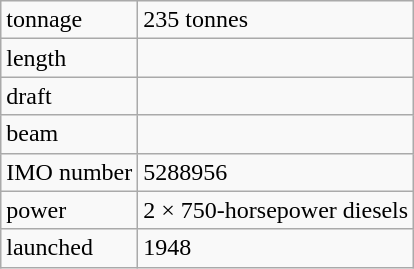<table class="wikitable">
<tr>
<td>tonnage</td>
<td>235 tonnes</td>
</tr>
<tr>
<td>length</td>
<td></td>
</tr>
<tr>
<td>draft</td>
<td></td>
</tr>
<tr>
<td>beam</td>
<td></td>
</tr>
<tr>
<td>IMO number</td>
<td>5288956</td>
</tr>
<tr>
<td>power</td>
<td>2 × 750-horsepower diesels</td>
</tr>
<tr>
<td>launched</td>
<td>1948</td>
</tr>
</table>
